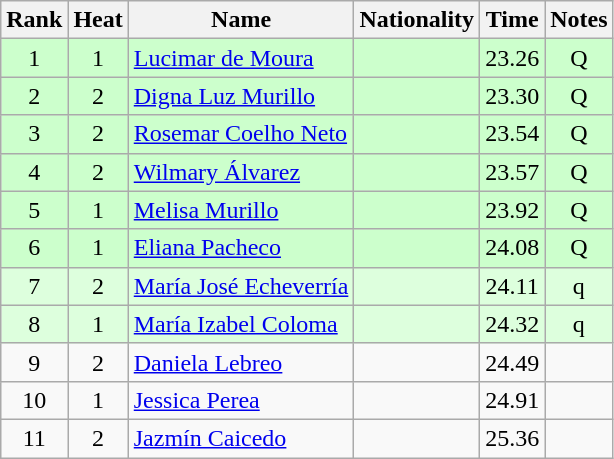<table class="wikitable sortable" style="text-align:center">
<tr>
<th>Rank</th>
<th>Heat</th>
<th>Name</th>
<th>Nationality</th>
<th>Time</th>
<th>Notes</th>
</tr>
<tr bgcolor=ccffcc>
<td>1</td>
<td>1</td>
<td align=left><a href='#'>Lucimar de Moura</a></td>
<td align=left></td>
<td>23.26</td>
<td>Q</td>
</tr>
<tr bgcolor=ccffcc>
<td>2</td>
<td>2</td>
<td align=left><a href='#'>Digna Luz Murillo</a></td>
<td align=left></td>
<td>23.30</td>
<td>Q</td>
</tr>
<tr bgcolor=ccffcc>
<td>3</td>
<td>2</td>
<td align=left><a href='#'>Rosemar Coelho Neto</a></td>
<td align=left></td>
<td>23.54</td>
<td>Q</td>
</tr>
<tr bgcolor=ccffcc>
<td>4</td>
<td>2</td>
<td align=left><a href='#'>Wilmary Álvarez</a></td>
<td align=left></td>
<td>23.57</td>
<td>Q</td>
</tr>
<tr bgcolor=ccffcc>
<td>5</td>
<td>1</td>
<td align=left><a href='#'>Melisa Murillo</a></td>
<td align=left></td>
<td>23.92</td>
<td>Q</td>
</tr>
<tr bgcolor=ccffcc>
<td>6</td>
<td>1</td>
<td align=left><a href='#'>Eliana Pacheco</a></td>
<td align=left></td>
<td>24.08</td>
<td>Q</td>
</tr>
<tr bgcolor=ddffdd>
<td>7</td>
<td>2</td>
<td align=left><a href='#'>María José Echeverría</a></td>
<td align=left></td>
<td>24.11</td>
<td>q</td>
</tr>
<tr bgcolor=ddffdd>
<td>8</td>
<td>1</td>
<td align=left><a href='#'>María Izabel Coloma</a></td>
<td align=left></td>
<td>24.32</td>
<td>q</td>
</tr>
<tr>
<td>9</td>
<td>2</td>
<td align=left><a href='#'>Daniela Lebreo</a></td>
<td align=left></td>
<td>24.49</td>
<td></td>
</tr>
<tr>
<td>10</td>
<td>1</td>
<td align=left><a href='#'>Jessica Perea</a></td>
<td align=left></td>
<td>24.91</td>
<td></td>
</tr>
<tr>
<td>11</td>
<td>2</td>
<td align=left><a href='#'>Jazmín Caicedo</a></td>
<td align=left></td>
<td>25.36</td>
<td></td>
</tr>
</table>
